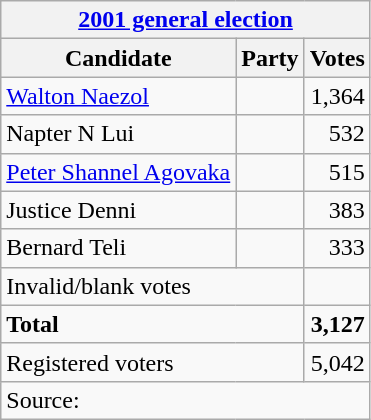<table class=wikitable style=text-align:left>
<tr>
<th colspan=3><a href='#'>2001 general election</a></th>
</tr>
<tr>
<th>Candidate</th>
<th>Party</th>
<th>Votes</th>
</tr>
<tr>
<td><a href='#'>Walton Naezol</a></td>
<td></td>
<td align=right>1,364</td>
</tr>
<tr>
<td>Napter N Lui</td>
<td></td>
<td align=right>532</td>
</tr>
<tr>
<td><a href='#'>Peter Shannel Agovaka</a></td>
<td></td>
<td align=right>515</td>
</tr>
<tr>
<td>Justice Denni</td>
<td></td>
<td align=right>383</td>
</tr>
<tr>
<td>Bernard Teli</td>
<td></td>
<td align=right>333</td>
</tr>
<tr>
<td colspan=2>Invalid/blank votes</td>
<td></td>
</tr>
<tr>
<td colspan=2><strong>Total</strong></td>
<td align=right><strong>3,127</strong></td>
</tr>
<tr>
<td colspan=2>Registered voters</td>
<td align=right>5,042</td>
</tr>
<tr>
<td colspan=3>Source: </td>
</tr>
</table>
